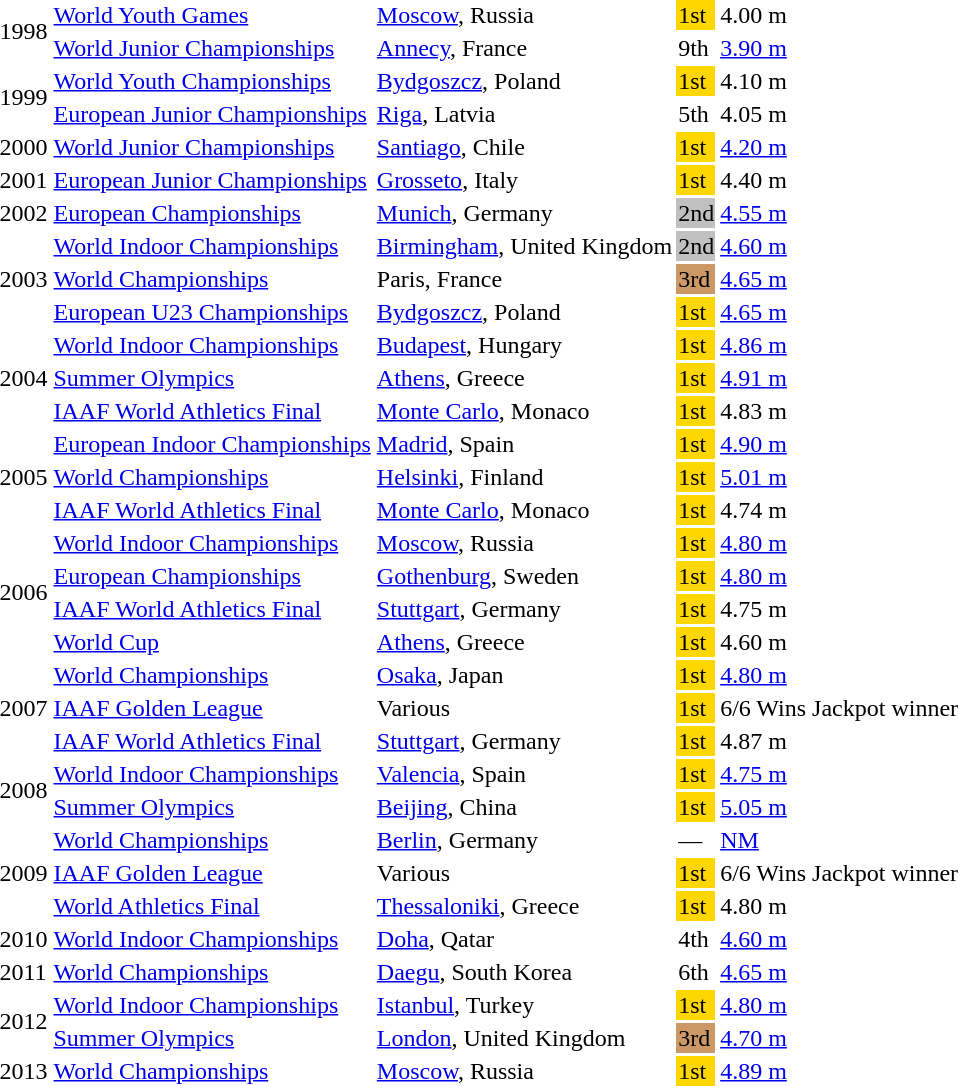<table>
<tr>
<td rowspan=2>1998</td>
<td><a href='#'>World Youth Games</a></td>
<td><a href='#'>Moscow</a>, Russia</td>
<td style="background: gold">1st</td>
<td>4.00 m</td>
</tr>
<tr>
<td><a href='#'>World Junior Championships</a></td>
<td><a href='#'>Annecy</a>, France</td>
<td>9th</td>
<td><a href='#'>3.90 m</a></td>
</tr>
<tr>
<td rowspan=2>1999</td>
<td><a href='#'>World Youth Championships</a></td>
<td><a href='#'>Bydgoszcz</a>, Poland</td>
<td style="background: gold">1st</td>
<td>4.10 m</td>
<td></td>
</tr>
<tr>
<td><a href='#'>European Junior Championships</a></td>
<td><a href='#'>Riga</a>, Latvia</td>
<td>5th</td>
<td>4.05 m</td>
</tr>
<tr>
<td>2000</td>
<td><a href='#'>World Junior Championships</a></td>
<td><a href='#'>Santiago</a>, Chile</td>
<td style="background: gold">1st</td>
<td><a href='#'>4.20 m</a></td>
<td></td>
</tr>
<tr>
<td>2001</td>
<td><a href='#'>European Junior Championships</a></td>
<td><a href='#'>Grosseto</a>, Italy</td>
<td style="background: gold">1st</td>
<td>4.40 m</td>
<td></td>
</tr>
<tr>
<td>2002</td>
<td><a href='#'>European Championships</a></td>
<td><a href='#'>Munich</a>, Germany</td>
<td style="background: silver">2nd</td>
<td><a href='#'>4.55 m</a></td>
</tr>
<tr>
<td rowspan=3>2003</td>
<td><a href='#'>World Indoor Championships</a></td>
<td><a href='#'>Birmingham</a>, United Kingdom</td>
<td style="background: silver">2nd</td>
<td><a href='#'>4.60 m</a></td>
</tr>
<tr>
<td><a href='#'>World Championships</a></td>
<td>Paris, France</td>
<td style="background:#c96;">3rd</td>
<td><a href='#'>4.65 m</a></td>
</tr>
<tr>
<td><a href='#'>European U23 Championships</a></td>
<td><a href='#'>Bydgoszcz</a>, Poland</td>
<td style="background: gold">1st</td>
<td><a href='#'>4.65 m</a></td>
<td></td>
</tr>
<tr>
<td rowspan=3>2004</td>
<td><a href='#'>World Indoor Championships</a></td>
<td><a href='#'>Budapest</a>, Hungary</td>
<td style="background: gold">1st</td>
<td><a href='#'>4.86 m</a></td>
<td></td>
</tr>
<tr>
<td><a href='#'>Summer Olympics</a></td>
<td><a href='#'>Athens</a>, Greece</td>
<td style="background: gold">1st</td>
<td><a href='#'>4.91 m</a></td>
<td></td>
</tr>
<tr>
<td><a href='#'>IAAF World Athletics Final</a></td>
<td><a href='#'>Monte Carlo</a>, Monaco</td>
<td style="background: gold">1st</td>
<td>4.83 m</td>
</tr>
<tr>
<td rowspan=3>2005</td>
<td><a href='#'>European Indoor Championships</a></td>
<td><a href='#'>Madrid</a>, Spain</td>
<td style="background: gold">1st</td>
<td><a href='#'>4.90 m</a></td>
<td></td>
</tr>
<tr>
<td><a href='#'>World Championships</a></td>
<td><a href='#'>Helsinki</a>, Finland</td>
<td style="background: gold">1st</td>
<td><a href='#'>5.01 m</a></td>
<td></td>
</tr>
<tr>
<td><a href='#'>IAAF World Athletics Final</a></td>
<td><a href='#'>Monte Carlo</a>, Monaco</td>
<td style="background: gold">1st</td>
<td>4.74 m</td>
</tr>
<tr>
<td rowspan=4>2006</td>
<td><a href='#'>World Indoor Championships</a></td>
<td><a href='#'>Moscow</a>, Russia</td>
<td style="background: gold">1st</td>
<td><a href='#'>4.80 m</a></td>
</tr>
<tr>
<td><a href='#'>European Championships</a></td>
<td><a href='#'>Gothenburg</a>, Sweden</td>
<td style="background: gold">1st</td>
<td><a href='#'>4.80 m</a></td>
<td></td>
</tr>
<tr>
<td><a href='#'>IAAF World Athletics Final</a></td>
<td><a href='#'>Stuttgart</a>, Germany</td>
<td style="background: gold">1st</td>
<td>4.75 m</td>
</tr>
<tr>
<td><a href='#'>World Cup</a></td>
<td><a href='#'>Athens</a>, Greece</td>
<td style="background: gold">1st</td>
<td>4.60 m</td>
<td></td>
</tr>
<tr>
<td rowspan=3>2007</td>
<td><a href='#'>World Championships</a></td>
<td><a href='#'>Osaka</a>, Japan</td>
<td style="background: gold">1st</td>
<td><a href='#'>4.80 m</a></td>
</tr>
<tr>
<td><a href='#'>IAAF Golden League</a></td>
<td>Various</td>
<td style="background: gold">1st</td>
<td>6/6 Wins</td>
<td>Jackpot winner</td>
</tr>
<tr>
<td><a href='#'>IAAF World Athletics Final</a></td>
<td><a href='#'>Stuttgart</a>, Germany</td>
<td style="background: gold">1st</td>
<td>4.87 m</td>
<td></td>
</tr>
<tr>
<td rowspan=2>2008</td>
<td><a href='#'>World Indoor Championships</a></td>
<td><a href='#'>Valencia</a>, Spain</td>
<td style="background: gold">1st</td>
<td><a href='#'>4.75 m</a></td>
</tr>
<tr>
<td><a href='#'>Summer Olympics</a></td>
<td><a href='#'>Beijing</a>, China</td>
<td style="background: gold">1st</td>
<td><a href='#'>5.05 m</a></td>
<td></td>
</tr>
<tr>
<td rowspan=3>2009</td>
<td><a href='#'>World Championships</a></td>
<td><a href='#'>Berlin</a>, Germany</td>
<td>—</td>
<td><a href='#'>NM</a></td>
</tr>
<tr>
<td><a href='#'>IAAF Golden League</a></td>
<td>Various</td>
<td style="background: gold">1st</td>
<td>6/6 Wins</td>
<td>Jackpot winner</td>
</tr>
<tr>
<td><a href='#'>World Athletics Final</a></td>
<td><a href='#'>Thessaloniki</a>, Greece</td>
<td style="background: gold">1st</td>
<td>4.80 m</td>
</tr>
<tr>
<td>2010</td>
<td><a href='#'>World Indoor Championships</a></td>
<td><a href='#'>Doha</a>, Qatar</td>
<td>4th</td>
<td><a href='#'>4.60 m</a></td>
</tr>
<tr>
<td>2011</td>
<td><a href='#'>World Championships</a></td>
<td><a href='#'>Daegu</a>, South Korea</td>
<td>6th</td>
<td><a href='#'>4.65 m</a></td>
</tr>
<tr>
<td rowspan=2>2012</td>
<td><a href='#'>World Indoor Championships</a></td>
<td><a href='#'>Istanbul</a>, Turkey</td>
<td bgcolor=gold>1st</td>
<td><a href='#'>4.80 m</a></td>
</tr>
<tr>
<td><a href='#'>Summer Olympics</a></td>
<td><a href='#'>London</a>, United Kingdom</td>
<td style="background:#c96;">3rd</td>
<td><a href='#'>4.70 m</a></td>
</tr>
<tr>
<td>2013</td>
<td><a href='#'>World Championships</a></td>
<td><a href='#'>Moscow</a>, Russia</td>
<td style="background: gold">1st</td>
<td><a href='#'>4.89 m</a></td>
</tr>
</table>
